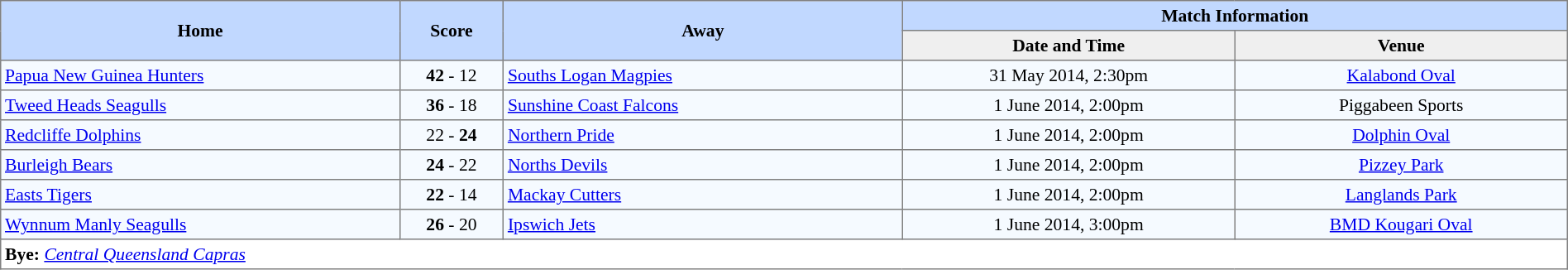<table border=1 style="border-collapse:collapse; font-size:90%; text-align:center;" cellpadding=3 cellspacing=0>
<tr bgcolor=#C1D8FF>
<th rowspan=2 width=12%>Home</th>
<th rowspan=2 width=3%>Score</th>
<th rowspan=2 width=12%>Away</th>
<th colspan=5>Match Information</th>
</tr>
<tr bgcolor=#EFEFEF>
<th width=10%>Date and Time</th>
<th width=10%>Venue</th>
</tr>
<tr bgcolor=#F5FAFF>
<td align=left> <a href='#'>Papua New Guinea Hunters</a></td>
<td><strong>42</strong> - 12</td>
<td align=left> <a href='#'>Souths Logan Magpies</a></td>
<td>31 May 2014, 2:30pm</td>
<td><a href='#'>Kalabond Oval</a></td>
</tr>
<tr bgcolor=#F5FAFF>
<td align=left> <a href='#'>Tweed Heads Seagulls</a></td>
<td><strong>36</strong> - 18</td>
<td align=left> <a href='#'>Sunshine Coast Falcons</a></td>
<td>1 June 2014, 2:00pm</td>
<td>Piggabeen Sports</td>
</tr>
<tr bgcolor=#F5FAFF>
<td align=left> <a href='#'>Redcliffe Dolphins</a></td>
<td>22 - <strong>24</strong></td>
<td align=left> <a href='#'>Northern Pride</a></td>
<td>1 June 2014, 2:00pm</td>
<td><a href='#'>Dolphin Oval</a></td>
</tr>
<tr bgcolor=#F5FAFF>
<td align=left> <a href='#'>Burleigh Bears</a></td>
<td><strong>24</strong> - 22</td>
<td align=left> <a href='#'>Norths Devils</a></td>
<td>1 June 2014, 2:00pm</td>
<td><a href='#'>Pizzey Park</a></td>
</tr>
<tr bgcolor=#F5FAFF>
<td align=left> <a href='#'>Easts Tigers</a></td>
<td><strong>22</strong> - 14</td>
<td align=left> <a href='#'>Mackay Cutters</a></td>
<td>1 June 2014, 2:00pm</td>
<td><a href='#'>Langlands Park</a></td>
</tr>
<tr bgcolor=#F5FAFF>
<td align=left> <a href='#'>Wynnum Manly Seagulls</a></td>
<td><strong>26</strong> - 20</td>
<td align=left> <a href='#'>Ipswich Jets</a></td>
<td>1 June 2014, 3:00pm</td>
<td><a href='#'>BMD Kougari Oval</a></td>
</tr>
<tr>
<td colspan="5" style="text-align:left;"><strong>Bye:</strong> <em><a href='#'>Central Queensland Capras</a></em></td>
</tr>
</table>
